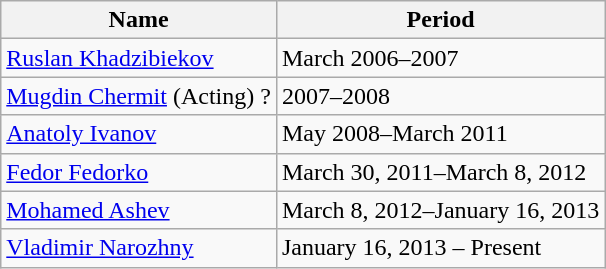<table class="wikitable">
<tr>
<th>Name</th>
<th>Period</th>
</tr>
<tr>
<td><a href='#'>Ruslan Khadzibiekov</a></td>
<td>March 2006–2007</td>
</tr>
<tr>
<td><a href='#'>Mugdin Chermit</a> (Acting) ?</td>
<td>2007–2008</td>
</tr>
<tr>
<td><a href='#'>Anatoly Ivanov</a></td>
<td>May 2008–March 2011</td>
</tr>
<tr>
<td><a href='#'>Fedor Fedorko</a></td>
<td>March 30, 2011–March 8, 2012</td>
</tr>
<tr>
<td><a href='#'>Mohamed Ashev</a></td>
<td>March 8, 2012–January 16, 2013</td>
</tr>
<tr>
<td><a href='#'>Vladimir Narozhny</a></td>
<td>January 16, 2013 – Present</td>
</tr>
</table>
